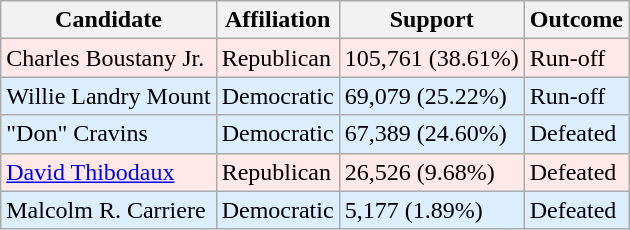<table class="wikitable">
<tr>
<th>Candidate</th>
<th>Affiliation</th>
<th>Support</th>
<th>Outcome</th>
</tr>
<tr>
<td bgcolor=#FFE8E8>Charles Boustany Jr.</td>
<td bgcolor=#FFE8E8>Republican</td>
<td bgcolor=#FFE8E8>105,761 (38.61%)</td>
<td bgcolor=#FFE8E8>Run-off</td>
</tr>
<tr>
<td bgcolor=#DDEEFF>Willie Landry Mount</td>
<td bgcolor=#DDEEFF>Democratic</td>
<td bgcolor=#DDEEFF>69,079 (25.22%)</td>
<td bgcolor=#DDEEFF>Run-off</td>
</tr>
<tr>
<td bgcolor=#DDEEFF>"Don" Cravins</td>
<td bgcolor=#DDEEFF>Democratic</td>
<td bgcolor=#DDEEFF>67,389 (24.60%)</td>
<td bgcolor=#DDEEFF>Defeated</td>
</tr>
<tr>
<td bgcolor=#FFE8E8><a href='#'>David Thibodaux</a></td>
<td bgcolor=#FFE8E8>Republican</td>
<td bgcolor=#FFE8E8>26,526 (9.68%)</td>
<td bgcolor=#FFE8E8>Defeated</td>
</tr>
<tr>
<td bgcolor=#DDEEFF>Malcolm R. Carriere</td>
<td bgcolor=#DDEEFF>Democratic</td>
<td bgcolor=#DDEEFF>5,177 (1.89%)</td>
<td bgcolor=#DDEEFF>Defeated</td>
</tr>
</table>
